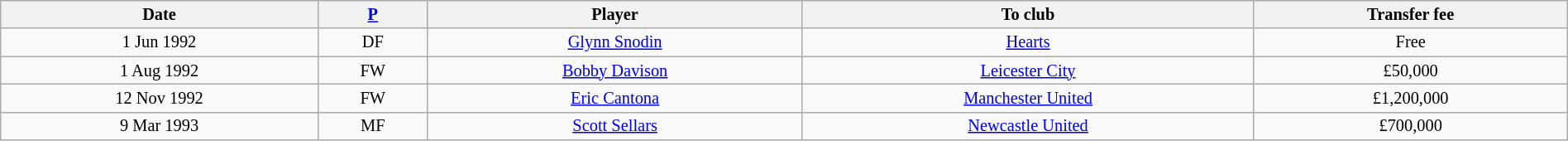<table class="wikitable sortable" style="width:100%; text-align:center; font-size:85%;">
<tr>
<th>Date</th>
<th><a href='#'>P</a></th>
<th>Player</th>
<th>To club</th>
<th>Transfer fee</th>
</tr>
<tr>
<td>1 Jun 1992</td>
<td>DF</td>
<td> <a href='#'>Glynn Snodin</a></td>
<td> <a href='#'>Hearts</a></td>
<td>Free</td>
</tr>
<tr>
<td>1 Aug 1992</td>
<td>FW</td>
<td> <a href='#'>Bobby Davison</a></td>
<td> <a href='#'>Leicester City</a></td>
<td>£50,000</td>
</tr>
<tr>
<td>12 Nov 1992</td>
<td>FW</td>
<td> <a href='#'>Eric Cantona</a></td>
<td> <a href='#'>Manchester United</a></td>
<td>£1,200,000</td>
</tr>
<tr>
<td>9 Mar 1993</td>
<td>MF</td>
<td> <a href='#'>Scott Sellars</a></td>
<td> <a href='#'>Newcastle United</a></td>
<td>£700,000</td>
</tr>
</table>
